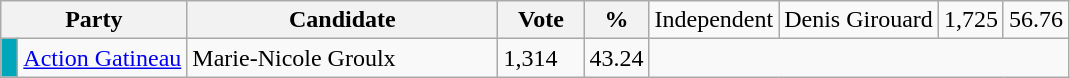<table class="wikitable">
<tr>
<th bgcolor="#DDDDFF" width="100px" colspan="2">Party</th>
<th bgcolor="#DDDDFF" width="200px">Candidate</th>
<th bgcolor="#DDDDFF" width="50px">Vote</th>
<th bgcolor="#DDDDFF" width="30px">%<br></th>
<td>Independent</td>
<td>Denis Girouard</td>
<td>1,725</td>
<td>56.76</td>
</tr>
<tr>
<td bgcolor=#00a7ba> </td>
<td><a href='#'>Action Gatineau</a></td>
<td>Marie-Nicole Groulx</td>
<td>1,314</td>
<td>43.24</td>
</tr>
</table>
